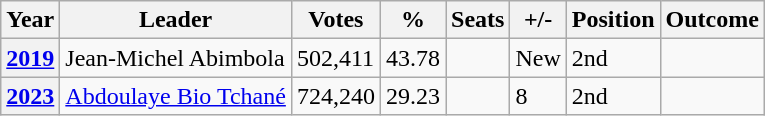<table class=wikitable>
<tr>
<th>Year</th>
<th>Leader</th>
<th>Votes</th>
<th>%</th>
<th>Seats</th>
<th>+/-</th>
<th>Position</th>
<th>Outcome</th>
</tr>
<tr>
<th><a href='#'>2019</a></th>
<td>Jean-Michel Abimbola</td>
<td>502,411</td>
<td>43.78</td>
<td></td>
<td>New</td>
<td>2nd</td>
<td></td>
</tr>
<tr>
<th><a href='#'>2023</a></th>
<td><a href='#'>Abdoulaye Bio Tchané</a></td>
<td>724,240</td>
<td>29.23</td>
<td></td>
<td> 8</td>
<td> 2nd</td>
<td></td>
</tr>
</table>
